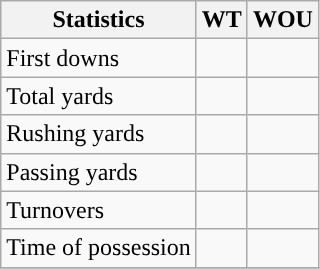<table class="wikitable" style="float: left;">
<tr>
<th>Statistics</th>
<th>WT</th>
<th>WOU</th>
</tr>
<tr>
<td>First downs</td>
<td></td>
<td></td>
</tr>
<tr>
<td>Total yards</td>
<td></td>
<td></td>
</tr>
<tr>
<td>Rushing yards</td>
<td></td>
<td></td>
</tr>
<tr>
<td>Passing yards</td>
<td></td>
<td></td>
</tr>
<tr>
<td>Turnovers</td>
<td></td>
<td></td>
</tr>
<tr>
<td>Time of possession</td>
<td></td>
<td></td>
</tr>
<tr>
</tr>
</table>
